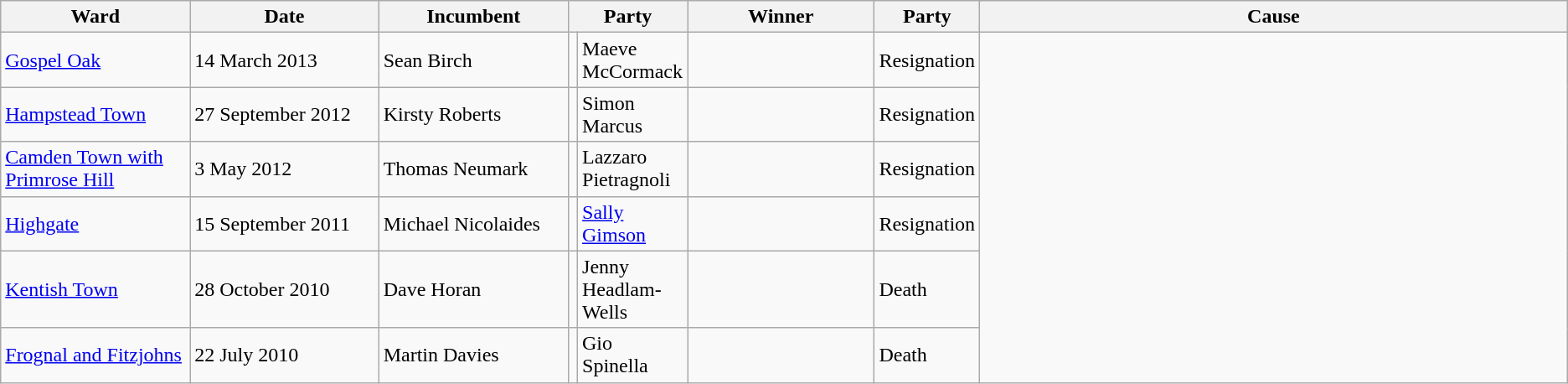<table class="wikitable">
<tr>
<th scope="col" style="width:150px">Ward</th>
<th scope="col" style="width:150px">Date</th>
<th scope="col" style="width:150px">Incumbent</th>
<th scope="col" colspan="2" style="width:150px">Party</th>
<th scope="col" style="width:150px">Winner</th>
<th scope="col" colspan="2" style="width:150px">Party</th>
<th scope="col" style="width:500px">Cause</th>
</tr>
<tr>
<td><a href='#'>Gospel Oak</a></td>
<td>14 March 2013</td>
<td>Sean Birch</td>
<td></td>
<td>Maeve McCormack</td>
<td></td>
<td>Resignation</td>
</tr>
<tr>
<td><a href='#'>Hampstead Town</a></td>
<td>27 September 2012</td>
<td>Kirsty Roberts</td>
<td></td>
<td>Simon Marcus</td>
<td></td>
<td>Resignation</td>
</tr>
<tr>
<td><a href='#'>Camden Town with Primrose Hill</a></td>
<td>3 May 2012</td>
<td>Thomas Neumark</td>
<td></td>
<td>Lazzaro Pietragnoli</td>
<td></td>
<td>Resignation</td>
</tr>
<tr>
<td><a href='#'>Highgate</a></td>
<td>15 September 2011</td>
<td>Michael Nicolaides</td>
<td></td>
<td><a href='#'>Sally Gimson</a></td>
<td></td>
<td>Resignation</td>
</tr>
<tr>
<td><a href='#'>Kentish Town</a></td>
<td>28 October 2010</td>
<td>Dave Horan</td>
<td></td>
<td>Jenny Headlam-Wells</td>
<td></td>
<td>Death</td>
</tr>
<tr>
<td><a href='#'>Frognal and Fitzjohns</a></td>
<td>22 July 2010</td>
<td>Martin Davies</td>
<td></td>
<td>Gio Spinella</td>
<td></td>
<td>Death</td>
</tr>
</table>
